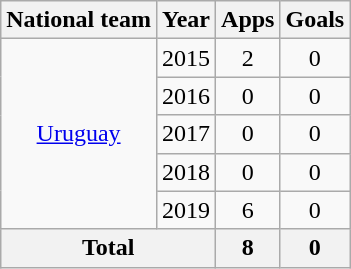<table class="wikitable" style="text-align:center">
<tr>
<th>National team</th>
<th>Year</th>
<th>Apps</th>
<th>Goals</th>
</tr>
<tr>
<td rowspan="5"><a href='#'>Uruguay</a></td>
<td>2015</td>
<td>2</td>
<td>0</td>
</tr>
<tr>
<td>2016</td>
<td>0</td>
<td>0</td>
</tr>
<tr>
<td>2017</td>
<td>0</td>
<td>0</td>
</tr>
<tr>
<td>2018</td>
<td>0</td>
<td>0</td>
</tr>
<tr>
<td>2019</td>
<td>6</td>
<td>0</td>
</tr>
<tr>
<th colspan="2">Total</th>
<th>8</th>
<th>0</th>
</tr>
</table>
